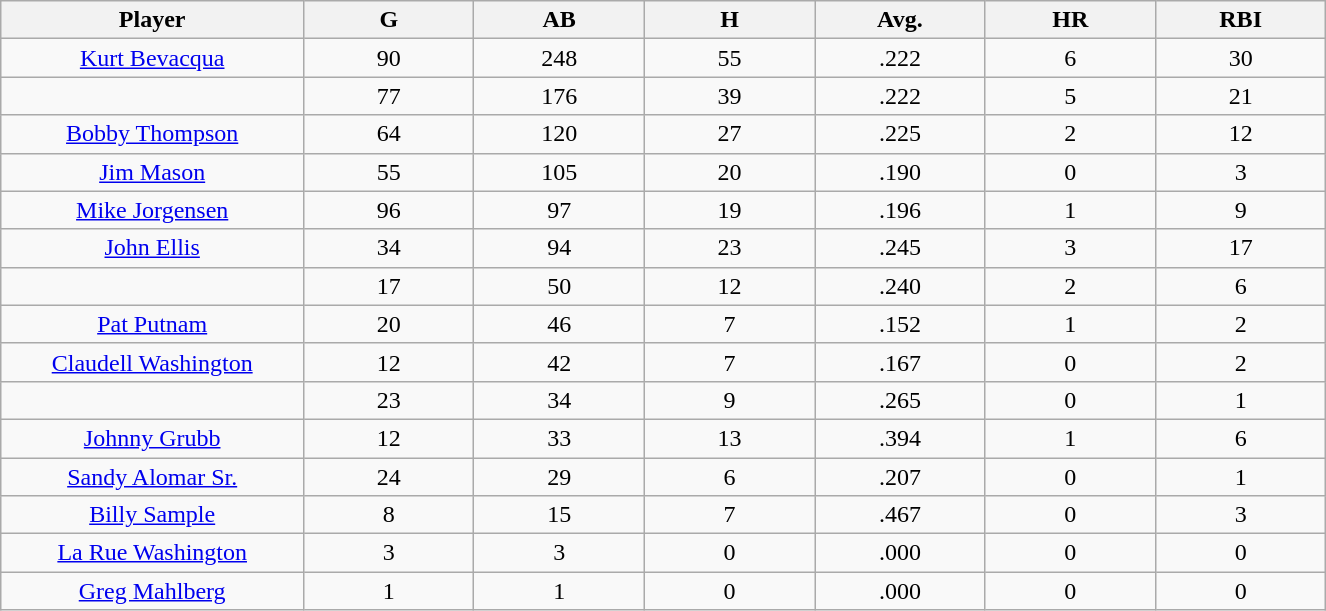<table class="wikitable sortable">
<tr>
<th bgcolor="#DDDDFF" width="16%">Player</th>
<th bgcolor="#DDDDFF" width="9%">G</th>
<th bgcolor="#DDDDFF" width="9%">AB</th>
<th bgcolor="#DDDDFF" width="9%">H</th>
<th bgcolor="#DDDDFF" width="9%">Avg.</th>
<th bgcolor="#DDDDFF" width="9%">HR</th>
<th bgcolor="#DDDDFF" width="9%">RBI</th>
</tr>
<tr align="center">
<td><a href='#'>Kurt Bevacqua</a></td>
<td>90</td>
<td>248</td>
<td>55</td>
<td>.222</td>
<td>6</td>
<td>30</td>
</tr>
<tr align=center>
<td></td>
<td>77</td>
<td>176</td>
<td>39</td>
<td>.222</td>
<td>5</td>
<td>21</td>
</tr>
<tr align="center">
<td><a href='#'>Bobby Thompson</a></td>
<td>64</td>
<td>120</td>
<td>27</td>
<td>.225</td>
<td>2</td>
<td>12</td>
</tr>
<tr align=center>
<td><a href='#'>Jim Mason</a></td>
<td>55</td>
<td>105</td>
<td>20</td>
<td>.190</td>
<td>0</td>
<td>3</td>
</tr>
<tr align=center>
<td><a href='#'>Mike Jorgensen</a></td>
<td>96</td>
<td>97</td>
<td>19</td>
<td>.196</td>
<td>1</td>
<td>9</td>
</tr>
<tr align=center>
<td><a href='#'>John Ellis</a></td>
<td>34</td>
<td>94</td>
<td>23</td>
<td>.245</td>
<td>3</td>
<td>17</td>
</tr>
<tr align=center>
<td></td>
<td>17</td>
<td>50</td>
<td>12</td>
<td>.240</td>
<td>2</td>
<td>6</td>
</tr>
<tr align="center">
<td><a href='#'>Pat Putnam</a></td>
<td>20</td>
<td>46</td>
<td>7</td>
<td>.152</td>
<td>1</td>
<td>2</td>
</tr>
<tr align=center>
<td><a href='#'>Claudell Washington</a></td>
<td>12</td>
<td>42</td>
<td>7</td>
<td>.167</td>
<td>0</td>
<td>2</td>
</tr>
<tr align=center>
<td></td>
<td>23</td>
<td>34</td>
<td>9</td>
<td>.265</td>
<td>0</td>
<td>1</td>
</tr>
<tr align="center">
<td><a href='#'>Johnny Grubb</a></td>
<td>12</td>
<td>33</td>
<td>13</td>
<td>.394</td>
<td>1</td>
<td>6</td>
</tr>
<tr align=center>
<td><a href='#'>Sandy Alomar Sr.</a></td>
<td>24</td>
<td>29</td>
<td>6</td>
<td>.207</td>
<td>0</td>
<td>1</td>
</tr>
<tr align=center>
<td><a href='#'>Billy Sample</a></td>
<td>8</td>
<td>15</td>
<td>7</td>
<td>.467</td>
<td>0</td>
<td>3</td>
</tr>
<tr align=center>
<td><a href='#'>La Rue Washington</a></td>
<td>3</td>
<td>3</td>
<td>0</td>
<td>.000</td>
<td>0</td>
<td>0</td>
</tr>
<tr align=center>
<td><a href='#'>Greg Mahlberg</a></td>
<td>1</td>
<td>1</td>
<td>0</td>
<td>.000</td>
<td>0</td>
<td>0</td>
</tr>
</table>
